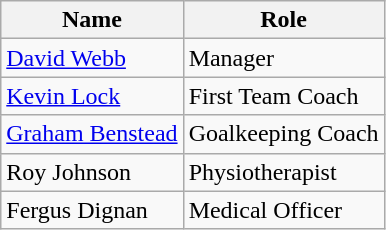<table class="wikitable">
<tr>
<th>Name</th>
<th>Role</th>
</tr>
<tr>
<td> <a href='#'>David Webb</a></td>
<td>Manager</td>
</tr>
<tr>
<td> <a href='#'>Kevin Lock</a></td>
<td>First Team Coach</td>
</tr>
<tr>
<td> <a href='#'>Graham Benstead</a></td>
<td>Goalkeeping Coach</td>
</tr>
<tr>
<td> Roy Johnson</td>
<td>Physiotherapist</td>
</tr>
<tr>
<td> Fergus Dignan</td>
<td>Medical Officer</td>
</tr>
</table>
